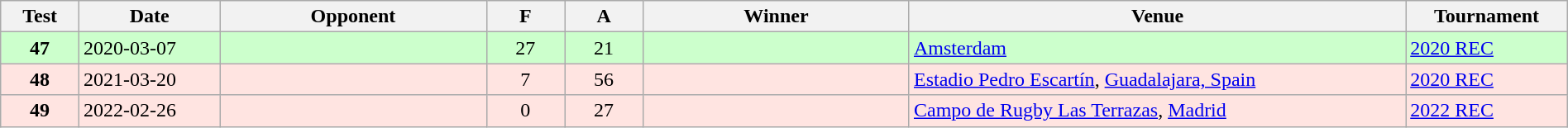<table class="wikitable sortable" style="width:100%">
<tr>
<th style="width:5%">Test</th>
<th style="width:9%">Date</th>
<th style="width:17%">Opponent</th>
<th style="width:5%">F</th>
<th style="width:5%">A</th>
<th style="width:17%">Winner</th>
<th>Venue</th>
<th>Tournament</th>
</tr>
<tr bgcolor="#ccffcc">
<td align="center"><strong>47</strong></td>
<td>2020-03-07</td>
<td></td>
<td align="center">27</td>
<td align="center">21</td>
<td></td>
<td><a href='#'>Amsterdam</a></td>
<td><a href='#'>2020 REC</a></td>
</tr>
<tr bgcolor="FFE4E1">
<td align="center"><strong>48</strong></td>
<td>2021-03-20</td>
<td></td>
<td align="center">7</td>
<td align="center">56</td>
<td></td>
<td><a href='#'>Estadio Pedro Escartín</a>, <a href='#'>Guadalajara, Spain</a></td>
<td><a href='#'>2020 REC</a></td>
</tr>
<tr bgcolor="FFE4E1">
<td align="center"><strong>49</strong></td>
<td>2022-02-26</td>
<td></td>
<td align="center">0</td>
<td align="center">27</td>
<td></td>
<td><a href='#'>Campo de Rugby Las Terrazas</a>, <a href='#'>Madrid</a></td>
<td><a href='#'>2022 REC</a></td>
</tr>
</table>
